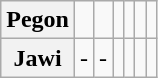<table class="wikitable">
<tr>
<th>Pegon</th>
<td></td>
<td></td>
<td></td>
<td></td>
<td></td>
<td></td>
</tr>
<tr>
<th>Jawi</th>
<td>-</td>
<td>-</td>
<td></td>
<td></td>
<td></td>
<td></td>
</tr>
</table>
